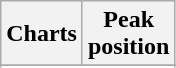<table class="wikitable sortable">
<tr>
<th>Charts</th>
<th>Peak<br>position</th>
</tr>
<tr>
</tr>
<tr>
</tr>
<tr>
</tr>
</table>
